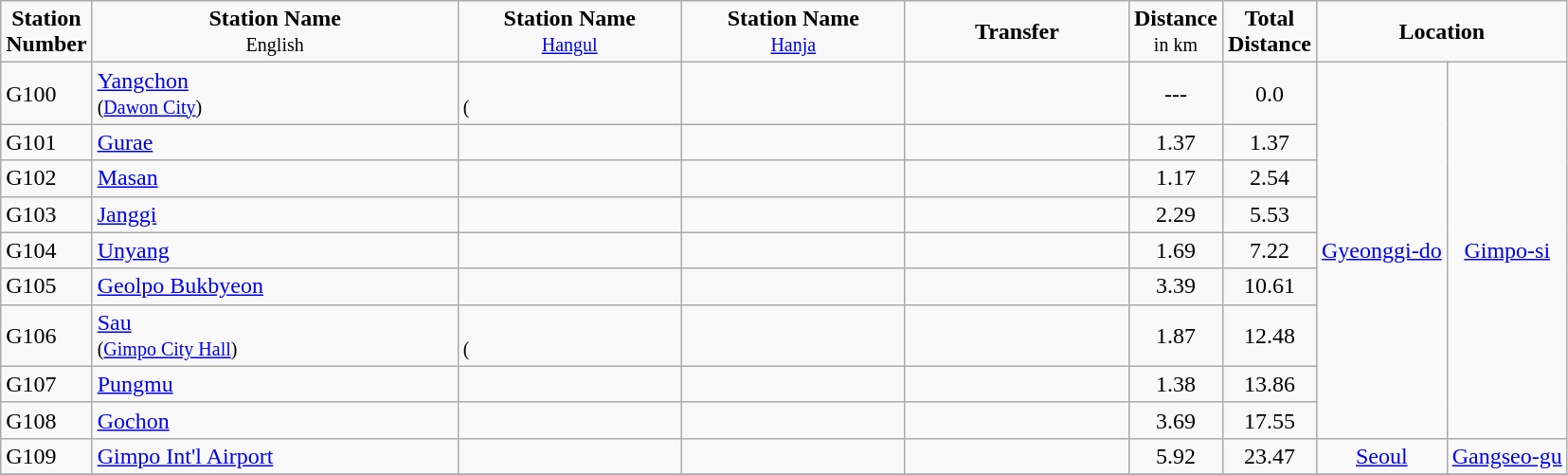<table class="wikitable">
<tr style="text-align:center;">
<td><strong>Station<br>Number</strong></td>
<td width = "250pt"><strong>Station Name</strong><br><small>English</small></td>
<td width = "150pt"><strong>Station Name</strong><br><small><a href='#'>Hangul</a></small></td>
<td width = "150pt"><strong>Station Name</strong><br><small><a href='#'>Hanja</a></small></td>
<td width = "150pt"><strong>Transfer</strong></td>
<td><strong>Distance</strong><br><small>in km</small></td>
<td><strong>Total<br>Distance</strong></td>
<td colspan = "2"><strong>Location</strong></td>
</tr>
<tr>
<td>G100</td>
<td><a href='#'>Yangchon</a><br><small>(<a href='#'>Dawon City</a>)</small></td>
<td><br><small>(</small></td>
<td></td>
<td></td>
<td style="text-align:center;">---</td>
<td style="text-align:center;">0.0</td>
<td rowspan=9 style="text-align:center;"><a href='#'>Gyeonggi-do</a></td>
<td rowspan=9 style="text-align:center;"><a href='#'>Gimpo-si</a></td>
</tr>
<tr>
<td>G101</td>
<td><a href='#'>Gurae</a></td>
<td></td>
<td></td>
<td></td>
<td style="text-align:center;">1.37</td>
<td style="text-align:center;">1.37</td>
</tr>
<tr>
<td>G102</td>
<td><a href='#'>Masan</a></td>
<td></td>
<td></td>
<td></td>
<td style="text-align:center;">1.17</td>
<td style="text-align:center;">2.54</td>
</tr>
<tr>
<td>G103</td>
<td><a href='#'>Janggi</a></td>
<td></td>
<td></td>
<td></td>
<td style="text-align:center;">2.29</td>
<td style="text-align:center;">5.53</td>
</tr>
<tr>
<td>G104</td>
<td><a href='#'>Unyang</a></td>
<td></td>
<td></td>
<td></td>
<td style="text-align:center;">1.69</td>
<td style="text-align:center;">7.22</td>
</tr>
<tr>
<td>G105</td>
<td><a href='#'>Geolpo Bukbyeon</a></td>
<td></td>
<td></td>
<td></td>
<td style="text-align:center;">3.39</td>
<td style="text-align:center;">10.61</td>
</tr>
<tr>
<td>G106</td>
<td><a href='#'>Sau</a><br><small>(<a href='#'>Gimpo City Hall</a>)</small></td>
<td><br><small>(</small></td>
<td></td>
<td></td>
<td style="text-align:center;">1.87</td>
<td style="text-align:center;">12.48</td>
</tr>
<tr>
<td>G107</td>
<td><a href='#'>Pungmu</a></td>
<td></td>
<td></td>
<td></td>
<td style="text-align:center;">1.38</td>
<td style="text-align:center;">13.86</td>
</tr>
<tr>
<td>G108</td>
<td><a href='#'>Gochon</a></td>
<td></td>
<td></td>
<td></td>
<td style="text-align:center;">3.69</td>
<td style="text-align:center;">17.55</td>
</tr>
<tr>
<td>G109</td>
<td><a href='#'>Gimpo Int'l Airport</a></td>
<td></td>
<td></td>
<td>   </td>
<td style="text-align:center;">5.92</td>
<td style="text-align:center;">23.47</td>
<td style="text-align:center;"><a href='#'>Seoul</a></td>
<td style="text-align:center;"><a href='#'>Gangseo-gu</a></td>
</tr>
<tr>
</tr>
</table>
